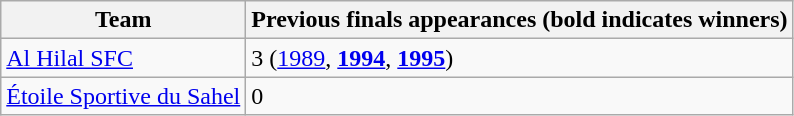<table class="wikitable">
<tr>
<th>Team</th>
<th>Previous finals appearances (bold indicates winners)</th>
</tr>
<tr>
<td> <a href='#'>Al Hilal SFC</a></td>
<td>3 (<a href='#'>1989</a>, <a href='#'><strong>1994</strong></a>, <strong><a href='#'>1995</a></strong>)</td>
</tr>
<tr>
<td> <a href='#'>Étoile Sportive du Sahel</a></td>
<td>0</td>
</tr>
</table>
